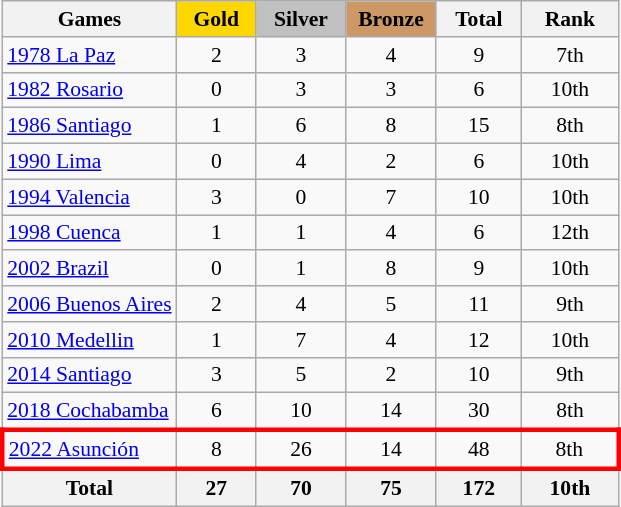<table class="wikitable" style="text-align:center; font-size:90%;">
<tr>
<th rowspan="1">Games</th>
<td rowspan="1" style="background:gold; width:3.2em; font-weight:bold;">Gold</td>
<td rowspan="1" style="background:silver; width:3.7em; font-weight:bold;">Silver</td>
<td rowspan="1" style="background:#c96; width:3.7em; font-weight:bold;">Bronze</td>
<th rowspan="1" style="width:3.5em; font-weight:bold;">Total</th>
<th colspan="1" style="width:4em; font-weight:bold;">Rank</th>
</tr>
<tr>
<td align="left"> <a href='#'>1978 La Paz</a></td>
<td>2</td>
<td>3</td>
<td>4</td>
<td>9</td>
<td>7th</td>
</tr>
<tr>
<td align="left"> <a href='#'>1982 Rosario</a></td>
<td>0</td>
<td>3</td>
<td>3</td>
<td>6</td>
<td>10th</td>
</tr>
<tr>
<td align="left"> <a href='#'>1986 Santiago</a></td>
<td>1</td>
<td>6</td>
<td>8</td>
<td>15</td>
<td>8th</td>
</tr>
<tr>
<td align="left"> <a href='#'>1990 Lima</a></td>
<td>0</td>
<td>4</td>
<td>2</td>
<td>6</td>
<td>10th</td>
</tr>
<tr>
<td align="left"> <a href='#'>1994 Valencia</a></td>
<td>3</td>
<td>0</td>
<td>7</td>
<td>10</td>
<td>10th</td>
</tr>
<tr>
<td align="left"> <a href='#'>1998 Cuenca</a></td>
<td>1</td>
<td>1</td>
<td>4</td>
<td>6</td>
<td>12th</td>
</tr>
<tr>
<td align="left"> <a href='#'>2002 Brazil</a></td>
<td>0</td>
<td>1</td>
<td>8</td>
<td>9</td>
<td>10th</td>
</tr>
<tr>
<td align="left"> <a href='#'>2006 Buenos Aires</a></td>
<td>2</td>
<td>4</td>
<td>5</td>
<td>11</td>
<td>9th</td>
</tr>
<tr>
<td align="left"> <a href='#'>2010 Medellin</a></td>
<td>1</td>
<td>7</td>
<td>4</td>
<td>12</td>
<td>10th</td>
</tr>
<tr>
<td align="left"> <a href='#'>2014 Santiago</a></td>
<td>3</td>
<td>5</td>
<td>2</td>
<td>10</td>
<td>9th</td>
</tr>
<tr>
<td align="left"> <a href='#'>2018 Cochabamba</a></td>
<td>6</td>
<td>10</td>
<td>14</td>
<td>30</td>
<td>8th</td>
</tr>
<tr style="border: 3px solid red">
<td align="left"> <a href='#'>2022 Asunción</a></td>
<td>8</td>
<td>26</td>
<td>14</td>
<td>48</td>
<td>8th</td>
</tr>
<tr>
<th>Total</th>
<th>27</th>
<th>70</th>
<th>75</th>
<th>172</th>
<th>10th</th>
</tr>
</table>
